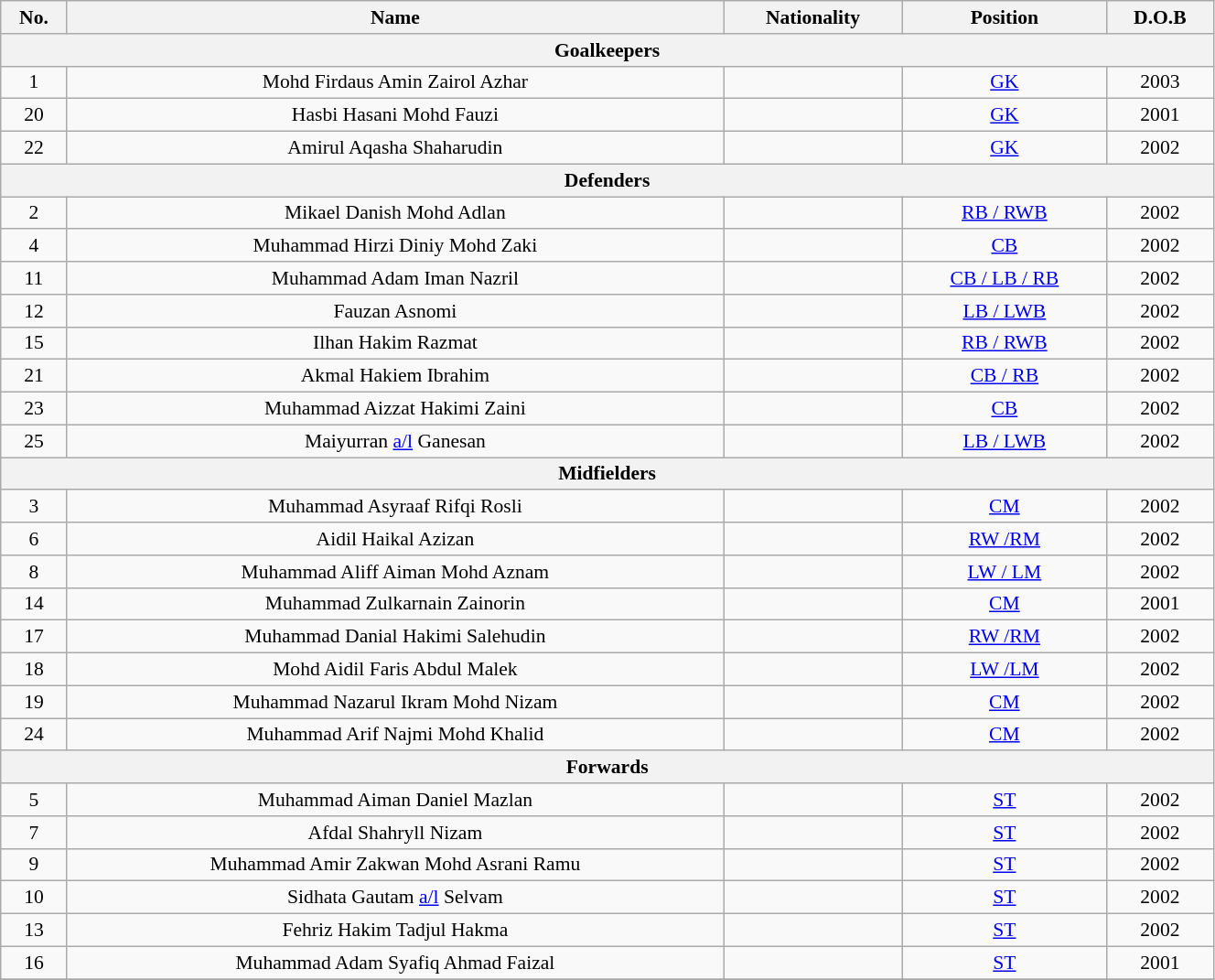<table class="wikitable"  style="text-align:center; font-size:90%; width:70%;">
<tr>
<th>No.</th>
<th>Name</th>
<th>Nationality</th>
<th>Position</th>
<th>D.O.B</th>
</tr>
<tr>
<th colspan="11"  style="background:; color:; text-align:center;">Goalkeepers</th>
</tr>
<tr>
<td>1</td>
<td>Mohd Firdaus Amin Zairol Azhar</td>
<td></td>
<td><a href='#'>GK</a></td>
<td>2003</td>
</tr>
<tr>
<td>20</td>
<td>Hasbi Hasani Mohd Fauzi</td>
<td></td>
<td><a href='#'>GK</a></td>
<td>2001</td>
</tr>
<tr>
<td>22</td>
<td>Amirul Aqasha Shaharudin</td>
<td></td>
<td><a href='#'>GK</a></td>
<td>2002</td>
</tr>
<tr>
<th colspan="11"  style="background:; color:; text-align:center;">Defenders</th>
</tr>
<tr>
<td>2</td>
<td>Mikael Danish Mohd Adlan</td>
<td></td>
<td><a href='#'>RB / RWB</a></td>
<td>2002</td>
</tr>
<tr>
<td>4</td>
<td>Muhammad Hirzi Diniy Mohd Zaki</td>
<td></td>
<td><a href='#'>CB</a></td>
<td>2002</td>
</tr>
<tr>
<td>11</td>
<td>Muhammad Adam Iman Nazril</td>
<td></td>
<td><a href='#'>CB / LB / RB</a></td>
<td>2002</td>
</tr>
<tr>
<td>12</td>
<td>Fauzan Asnomi</td>
<td></td>
<td><a href='#'>LB / LWB</a></td>
<td>2002</td>
</tr>
<tr>
<td>15</td>
<td>Ilhan Hakim Razmat</td>
<td></td>
<td><a href='#'>RB / RWB</a></td>
<td>2002</td>
</tr>
<tr>
<td>21</td>
<td>Akmal Hakiem Ibrahim</td>
<td></td>
<td><a href='#'>CB / RB</a></td>
<td>2002</td>
</tr>
<tr>
<td>23</td>
<td>Muhammad Aizzat Hakimi Zaini</td>
<td></td>
<td><a href='#'>CB</a></td>
<td>2002</td>
</tr>
<tr>
<td>25</td>
<td>Maiyurran <a href='#'>a/l</a> Ganesan</td>
<td></td>
<td><a href='#'>LB / LWB</a></td>
<td>2002</td>
</tr>
<tr>
<th colspan="11"  style="background:; color:; text-align:center;">Midfielders</th>
</tr>
<tr>
<td>3</td>
<td>Muhammad Asyraaf Rifqi Rosli</td>
<td></td>
<td><a href='#'>CM</a></td>
<td>2002</td>
</tr>
<tr>
<td>6</td>
<td>Aidil Haikal Azizan</td>
<td></td>
<td><a href='#'>RW /RM</a></td>
<td>2002</td>
</tr>
<tr>
<td>8</td>
<td>Muhammad Aliff Aiman Mohd Aznam</td>
<td></td>
<td><a href='#'>LW / LM</a></td>
<td>2002</td>
</tr>
<tr>
<td>14</td>
<td>Muhammad Zulkarnain Zainorin</td>
<td></td>
<td><a href='#'>CM</a></td>
<td>2001</td>
</tr>
<tr>
<td>17</td>
<td>Muhammad Danial Hakimi Salehudin</td>
<td></td>
<td><a href='#'>RW /RM</a></td>
<td>2002</td>
</tr>
<tr>
<td>18</td>
<td>Mohd Aidil Faris Abdul Malek</td>
<td></td>
<td><a href='#'>LW /LM</a></td>
<td>2002</td>
</tr>
<tr>
<td>19</td>
<td>Muhammad Nazarul Ikram Mohd Nizam</td>
<td></td>
<td><a href='#'>CM</a></td>
<td>2002</td>
</tr>
<tr>
<td>24</td>
<td>Muhammad Arif Najmi Mohd Khalid</td>
<td></td>
<td><a href='#'>CM</a></td>
<td>2002</td>
</tr>
<tr>
<th colspan="11"  style="background:; color:; text-align:center;">Forwards</th>
</tr>
<tr>
<td>5</td>
<td>Muhammad Aiman Daniel Mazlan</td>
<td></td>
<td><a href='#'>ST</a></td>
<td>2002</td>
</tr>
<tr>
<td>7</td>
<td>Afdal Shahryll Nizam</td>
<td></td>
<td><a href='#'>ST</a></td>
<td>2002</td>
</tr>
<tr>
<td>9</td>
<td>Muhammad Amir Zakwan Mohd Asrani Ramu</td>
<td></td>
<td><a href='#'>ST</a></td>
<td>2002</td>
</tr>
<tr>
<td>10</td>
<td>Sidhata Gautam <a href='#'>a/l</a> Selvam</td>
<td></td>
<td><a href='#'>ST</a></td>
<td>2002</td>
</tr>
<tr>
<td>13</td>
<td>Fehriz Hakim Tadjul Hakma</td>
<td></td>
<td><a href='#'>ST</a></td>
<td>2002</td>
</tr>
<tr>
<td>16</td>
<td>Muhammad Adam Syafiq Ahmad Faizal</td>
<td></td>
<td><a href='#'>ST</a></td>
<td>2001</td>
</tr>
<tr>
</tr>
</table>
